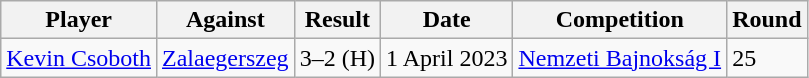<table class="wikitable sortable">
<tr>
<th>Player</th>
<th>Against</th>
<th style="text-align:center">Result</th>
<th>Date</th>
<th style="text-align:center">Competition</th>
<th>Round</th>
</tr>
<tr>
<td> <a href='#'>Kevin Csoboth</a></td>
<td><a href='#'>Zalaegerszeg</a></td>
<td>3–2 (H)</td>
<td>1 April 2023</td>
<td><a href='#'>Nemzeti Bajnokság I</a></td>
<td>25</td>
</tr>
</table>
